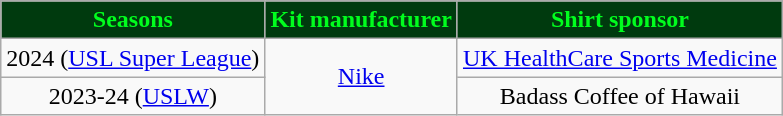<table class="wikitable" style="text-align: center">
<tr>
<th style="background:#003a0e; color:#00FE1E;" scope="col" !scope=col>Seasons</th>
<th style="background:#003a0e; color:#00FE1E;" scope="col" !scope=col>Kit manufacturer</th>
<th style="background:#003a0e; color:#00FE1E;" scope="col" !scope=col>Shirt sponsor</th>
</tr>
<tr>
<td>2024 (<a href='#'>USL Super League</a>)</td>
<td rowspan="3"><a href='#'>Nike</a></td>
<td><a href='#'>UK HealthCare Sports Medicine</a></td>
</tr>
<tr>
<td>2023-24 (<a href='#'>USLW</a>)</td>
<td>Badass Coffee of Hawaii</td>
</tr>
</table>
